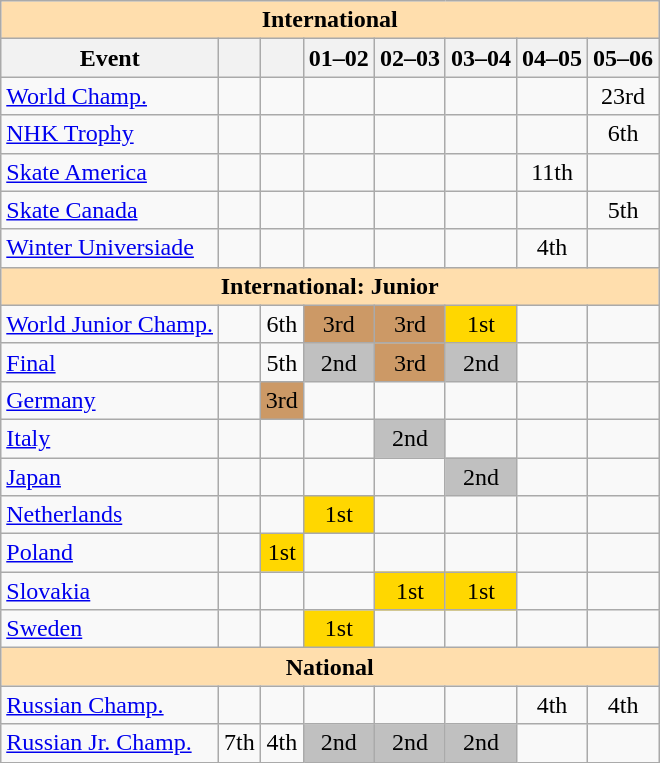<table class="wikitable" style="text-align:center">
<tr>
<th style="background-color: #ffdead; " colspan=8 align=center>International</th>
</tr>
<tr>
<th>Event</th>
<th></th>
<th></th>
<th>01–02</th>
<th>02–03</th>
<th>03–04</th>
<th>04–05</th>
<th>05–06</th>
</tr>
<tr>
<td align=left><a href='#'>World Champ.</a></td>
<td></td>
<td></td>
<td></td>
<td></td>
<td></td>
<td></td>
<td>23rd</td>
</tr>
<tr>
<td align=left> <a href='#'>NHK Trophy</a></td>
<td></td>
<td></td>
<td></td>
<td></td>
<td></td>
<td></td>
<td>6th</td>
</tr>
<tr>
<td align=left> <a href='#'>Skate America</a></td>
<td></td>
<td></td>
<td></td>
<td></td>
<td></td>
<td>11th</td>
<td></td>
</tr>
<tr>
<td align=left>  <a href='#'>Skate Canada</a></td>
<td></td>
<td></td>
<td></td>
<td></td>
<td></td>
<td></td>
<td>5th</td>
</tr>
<tr>
<td align=left><a href='#'>Winter Universiade</a></td>
<td></td>
<td></td>
<td></td>
<td></td>
<td></td>
<td>4th</td>
<td></td>
</tr>
<tr>
<th style="background-color: #ffdead; " colspan=8 align=center>International: Junior</th>
</tr>
<tr>
<td align=left><a href='#'>World Junior Champ.</a></td>
<td></td>
<td>6th</td>
<td bgcolor=cc9966>3rd</td>
<td bgcolor=cc9966>3rd</td>
<td bgcolor=gold>1st</td>
<td></td>
<td></td>
</tr>
<tr>
<td align=left> <a href='#'>Final</a></td>
<td></td>
<td>5th</td>
<td bgcolor=silver>2nd</td>
<td bgcolor=cc9966>3rd</td>
<td bgcolor=silver>2nd</td>
<td></td>
<td></td>
</tr>
<tr>
<td align=left> <a href='#'>Germany</a></td>
<td></td>
<td bgcolor=cc9966>3rd</td>
<td></td>
<td></td>
<td></td>
<td></td>
<td></td>
</tr>
<tr>
<td align=left> <a href='#'>Italy</a></td>
<td></td>
<td></td>
<td></td>
<td bgcolor=silver>2nd</td>
<td></td>
<td></td>
<td></td>
</tr>
<tr>
<td align=left> <a href='#'>Japan</a></td>
<td></td>
<td></td>
<td></td>
<td></td>
<td bgcolor=silver>2nd</td>
<td></td>
<td></td>
</tr>
<tr>
<td align=left> <a href='#'>Netherlands</a></td>
<td></td>
<td></td>
<td bgcolor=gold>1st</td>
<td></td>
<td></td>
<td></td>
<td></td>
</tr>
<tr>
<td align=left> <a href='#'>Poland</a></td>
<td></td>
<td bgcolor=gold>1st</td>
<td></td>
<td></td>
<td></td>
<td></td>
<td></td>
</tr>
<tr>
<td align=left> <a href='#'>Slovakia</a></td>
<td></td>
<td></td>
<td></td>
<td bgcolor=gold>1st</td>
<td bgcolor=gold>1st</td>
<td></td>
<td></td>
</tr>
<tr>
<td align=left> <a href='#'>Sweden</a></td>
<td></td>
<td></td>
<td bgcolor=gold>1st</td>
<td></td>
<td></td>
<td></td>
<td></td>
</tr>
<tr>
<th style="background-color: #ffdead; " colspan=8 align=center>National</th>
</tr>
<tr>
<td align=left><a href='#'>Russian Champ.</a></td>
<td></td>
<td></td>
<td></td>
<td></td>
<td></td>
<td>4th</td>
<td>4th</td>
</tr>
<tr>
<td align=left><a href='#'>Russian Jr. Champ.</a></td>
<td>7th</td>
<td>4th</td>
<td bgcolor=silver>2nd</td>
<td bgcolor=silver>2nd</td>
<td bgcolor=silver>2nd</td>
<td></td>
<td></td>
</tr>
</table>
